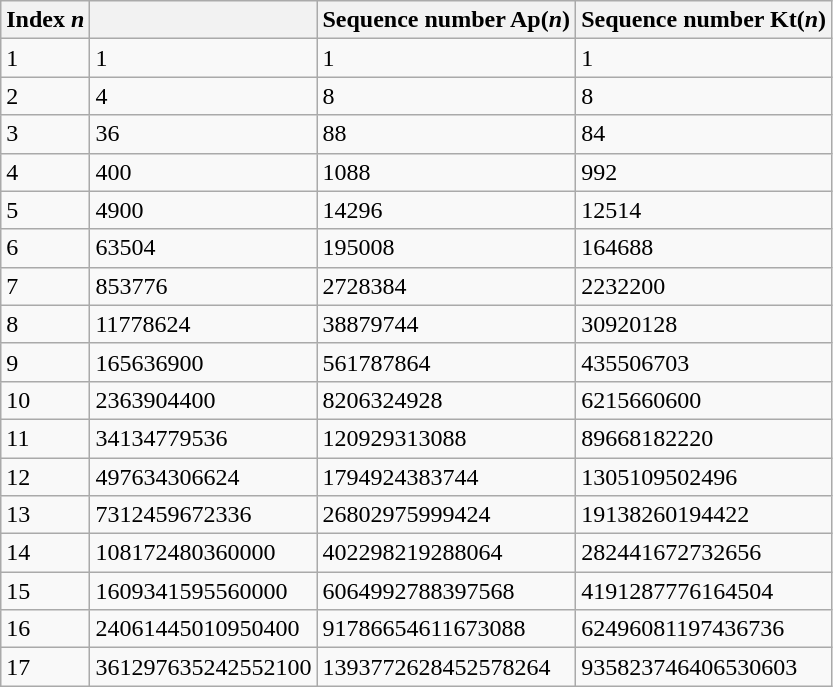<table class="wikitable">
<tr>
<th>Index <em>n</em></th>
<th></th>
<th>Sequence number Ap(<em>n</em>)</th>
<th>Sequence number Kt(<em>n</em>)</th>
</tr>
<tr>
<td>1</td>
<td>1</td>
<td>1</td>
<td>1</td>
</tr>
<tr>
<td>2</td>
<td>4</td>
<td>8</td>
<td>8</td>
</tr>
<tr>
<td>3</td>
<td>36</td>
<td>88</td>
<td>84</td>
</tr>
<tr>
<td>4</td>
<td>400</td>
<td>1088</td>
<td>992</td>
</tr>
<tr>
<td>5</td>
<td>4900</td>
<td>14296</td>
<td>12514</td>
</tr>
<tr>
<td>6</td>
<td>63504</td>
<td>195008</td>
<td>164688</td>
</tr>
<tr>
<td>7</td>
<td>853776</td>
<td>2728384</td>
<td>2232200</td>
</tr>
<tr>
<td>8</td>
<td>11778624</td>
<td>38879744</td>
<td>30920128</td>
</tr>
<tr>
<td>9</td>
<td>165636900</td>
<td>561787864</td>
<td>435506703</td>
</tr>
<tr>
<td>10</td>
<td>2363904400</td>
<td>8206324928</td>
<td>6215660600</td>
</tr>
<tr>
<td>11</td>
<td>34134779536</td>
<td>120929313088</td>
<td>89668182220</td>
</tr>
<tr>
<td>12</td>
<td>497634306624</td>
<td>1794924383744</td>
<td>1305109502496</td>
</tr>
<tr>
<td>13</td>
<td>7312459672336</td>
<td>26802975999424</td>
<td>19138260194422</td>
</tr>
<tr>
<td>14</td>
<td>108172480360000</td>
<td>402298219288064</td>
<td>282441672732656</td>
</tr>
<tr>
<td>15</td>
<td>1609341595560000</td>
<td>6064992788397568</td>
<td>4191287776164504</td>
</tr>
<tr>
<td>16</td>
<td>24061445010950400</td>
<td>91786654611673088</td>
<td>62496081197436736</td>
</tr>
<tr>
<td>17</td>
<td>361297635242552100</td>
<td>1393772628452578264</td>
<td>935823746406530603</td>
</tr>
</table>
